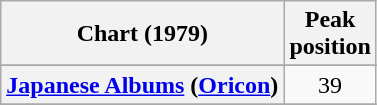<table class="wikitable sortable plainrowheaders">
<tr>
<th>Chart (1979)</th>
<th>Peak<br>position</th>
</tr>
<tr>
</tr>
<tr>
<th scope="row"><a href='#'>Japanese Albums</a> (<a href='#'>Oricon</a>)</th>
<td align="center">39</td>
</tr>
<tr>
</tr>
</table>
